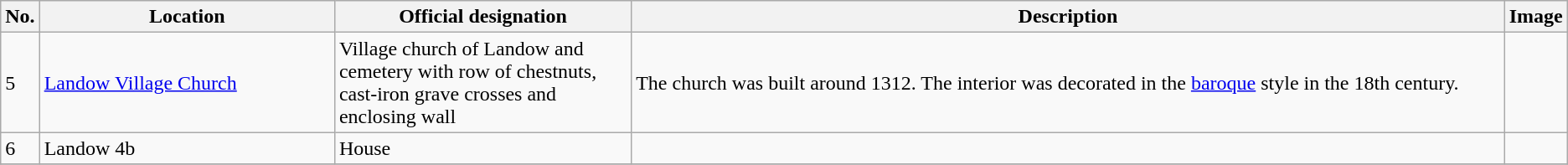<table class="wikitable">
<tr style="background-color:#F2F2F2">
<th>No.</th>
<th width="20%">Location</th>
<th width="20%">Official designation</th>
<th width="60%">Description</th>
<th width="130px">Image</th>
</tr>
<tr>
<td>5</td>
<td><a href='#'>Landow Village Church</a></td>
<td>Village church of Landow and cemetery with row of chestnuts, cast-iron grave crosses and enclosing wall</td>
<td>The church was built around 1312. The interior was decorated in the <a href='#'>baroque</a> style in the 18th century.</td>
<td align="center" style="padding:0"></td>
</tr>
<tr>
<td>6</td>
<td>Landow 4b</td>
<td>House</td>
<td></td>
<td></td>
</tr>
<tr>
</tr>
</table>
